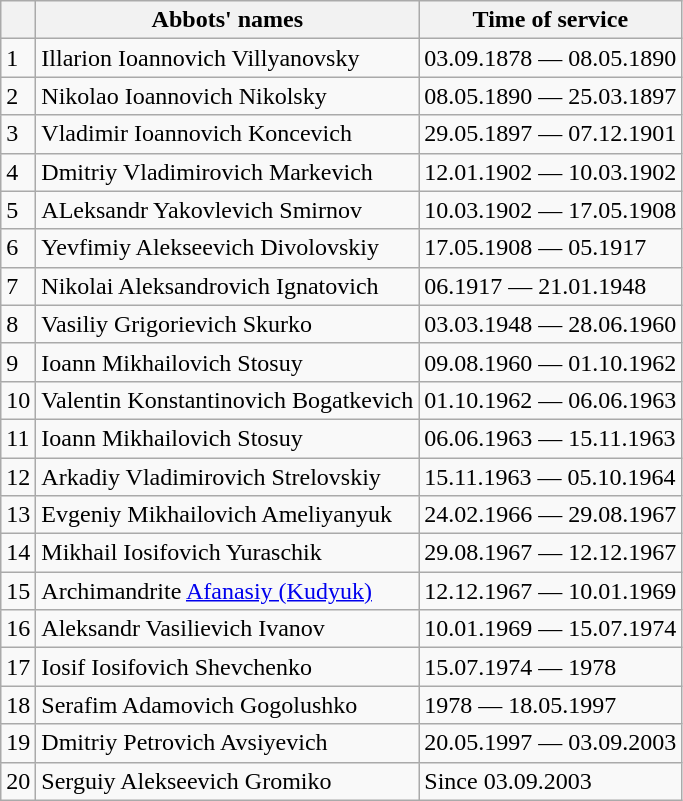<table class="wikitable">
<tr>
<th></th>
<th>Abbots' names</th>
<th>Time of service</th>
</tr>
<tr>
<td>1</td>
<td>Illarion Ioannovich Villyanovsky</td>
<td>03.09.1878 — 08.05.1890</td>
</tr>
<tr>
<td>2</td>
<td>Nikolao Ioannovich Nikolsky</td>
<td>08.05.1890 — 25.03.1897</td>
</tr>
<tr>
<td>3</td>
<td>Vladimir Ioannovich Koncevich</td>
<td>29.05.1897 — 07.12.1901</td>
</tr>
<tr>
<td>4</td>
<td>Dmitriy Vladimirovich Markevich</td>
<td>12.01.1902 — 10.03.1902</td>
</tr>
<tr>
<td>5</td>
<td>ALeksandr Yakovlevich Smirnov</td>
<td>10.03.1902 — 17.05.1908</td>
</tr>
<tr>
<td>6</td>
<td>Yevfimiy Alekseevich Divolovskiy</td>
<td>17.05.1908 — 05.1917</td>
</tr>
<tr>
<td>7</td>
<td>Nikolai Aleksandrovich Ignatovich</td>
<td>06.1917 — 21.01.1948</td>
</tr>
<tr>
<td>8</td>
<td>Vasiliy Grigorievich Skurko</td>
<td>03.03.1948 — 28.06.1960</td>
</tr>
<tr>
<td>9</td>
<td>Ioann Mikhailovich Stosuy</td>
<td>09.08.1960 — 01.10.1962</td>
</tr>
<tr>
<td>10</td>
<td>Valentin Konstantinovich Bogatkevich</td>
<td>01.10.1962 — 06.06.1963</td>
</tr>
<tr>
<td>11</td>
<td>Ioann Mikhailovich Stosuy</td>
<td>06.06.1963 — 15.11.1963</td>
</tr>
<tr>
<td>12</td>
<td>Arkadiy Vladimirovich Strelovskiy</td>
<td>15.11.1963 — 05.10.1964</td>
</tr>
<tr>
<td>13</td>
<td>Evgeniy Mikhailovich Ameliyanyuk</td>
<td>24.02.1966 — 29.08.1967</td>
</tr>
<tr>
<td>14</td>
<td>Mikhail Iosifovich Yuraschik</td>
<td>29.08.1967 — 12.12.1967</td>
</tr>
<tr>
<td>15</td>
<td>Archimandrite <a href='#'>Afanasiy (Kudyuk)</a></td>
<td>12.12.1967 — 10.01.1969</td>
</tr>
<tr>
<td>16</td>
<td>Aleksandr Vasilievich Ivanov</td>
<td>10.01.1969 — 15.07.1974</td>
</tr>
<tr>
<td>17</td>
<td>Iosif Iosifovich Shevchenko</td>
<td>15.07.1974 — 1978</td>
</tr>
<tr>
<td>18</td>
<td>Serafim Adamovich Gogolushko</td>
<td>1978 — 18.05.1997</td>
</tr>
<tr>
<td>19</td>
<td>Dmitriy Petrovich Avsiyevich</td>
<td>20.05.1997 — 03.09.2003</td>
</tr>
<tr>
<td>20</td>
<td>Serguiy Alekseevich Gromiko</td>
<td>Since 03.09.2003</td>
</tr>
</table>
